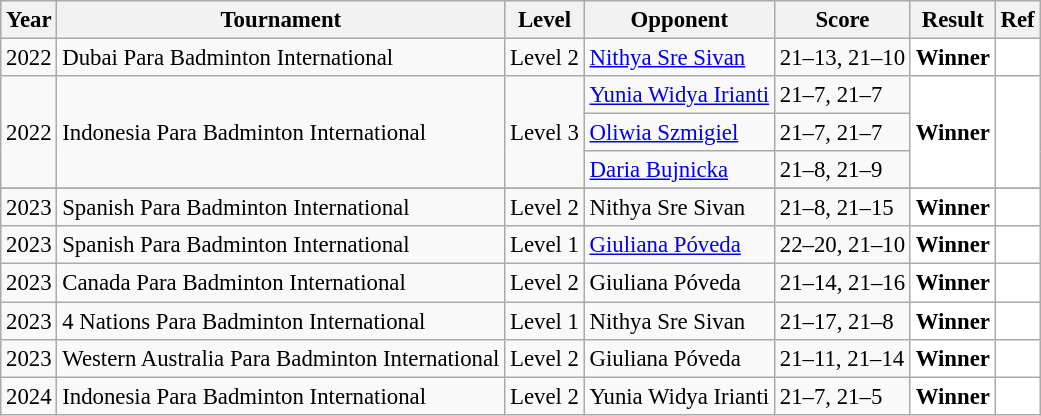<table class="sortable wikitable" style="font-size: 95%;">
<tr>
<th>Year</th>
<th>Tournament</th>
<th>Level</th>
<th>Opponent</th>
<th>Score</th>
<th>Result</th>
<th>Ref</th>
</tr>
<tr>
<td align="center">2022</td>
<td align="left">Dubai Para Badminton International</td>
<td align="left">Level 2</td>
<td align="left"> <a href='#'>Nithya Sre Sivan</a></td>
<td align="left">21–13, 21–10</td>
<td style="text-align:left; background:white"> <strong>Winner</strong></td>
<td style="text-align:center; background:white"></td>
</tr>
<tr>
<td align="center" rowspan="3">2022</td>
<td align="left" rowspan="3">Indonesia Para Badminton International</td>
<td align="left" rowspan="3">Level 3</td>
<td align="left"> <a href='#'>Yunia Widya Irianti</a></td>
<td align="left">21–7, 21–7</td>
<td style="text-align:left; background:white" rowspan="3"> <strong>Winner</strong></td>
<td style="text-align:center; background:white" rowspan="3"></td>
</tr>
<tr>
<td align="left"> <a href='#'>Oliwia Szmigiel</a></td>
<td align="left">21–7, 21–7</td>
</tr>
<tr>
<td align="left"> <a href='#'>Daria Bujnicka</a></td>
<td align="left">21–8, 21–9</td>
</tr>
<tr>
</tr>
<tr>
<td align="center">2023</td>
<td align="left">Spanish Para Badminton International</td>
<td align="left">Level 2</td>
<td align="left"> Nithya Sre Sivan</td>
<td align="left">21–8, 21–15</td>
<td style="text-align:left; background:white"> <strong>Winner</strong></td>
<td style="text-align:center; background:white"></td>
</tr>
<tr>
<td align="center">2023</td>
<td align="left">Spanish Para Badminton International</td>
<td align="left">Level 1</td>
<td align="left"> <a href='#'>Giuliana Póveda</a></td>
<td align="left">22–20, 21–10</td>
<td style="text-align:left; background:white"> <strong>Winner</strong></td>
<td style="text-align:center; background:white"></td>
</tr>
<tr>
<td align="center">2023</td>
<td align="left">Canada Para Badminton International</td>
<td align="left">Level 2</td>
<td align="left"> Giuliana Póveda</td>
<td align="left">21–14, 21–16</td>
<td style="text-align:left; background:white"> <strong>Winner</strong></td>
<td style="text-align:center; background:white"></td>
</tr>
<tr>
<td align="center">2023</td>
<td align="left">4 Nations Para Badminton International</td>
<td align="left">Level 1</td>
<td align="left"> Nithya Sre Sivan</td>
<td align="left">21–17, 21–8</td>
<td style="text-align:left; background:white"> <strong>Winner</strong></td>
<td style="text-align:center; background:white"></td>
</tr>
<tr>
<td align="center">2023</td>
<td align="left">Western Australia Para Badminton International</td>
<td align="left">Level 2</td>
<td align="left"> Giuliana Póveda</td>
<td align="left">21–11, 21–14</td>
<td style="text-align:left; background:white"> <strong>Winner</strong></td>
<td style="text-align:center; background:white"></td>
</tr>
<tr>
<td align="center">2024</td>
<td align="left">Indonesia Para Badminton International</td>
<td align="left">Level 2</td>
<td align="left"> Yunia Widya Irianti</td>
<td align="left">21–7, 21–5</td>
<td style="text-align:left; background:white"> <strong>Winner</strong></td>
<td style="text-align:center; background:white"></td>
</tr>
</table>
